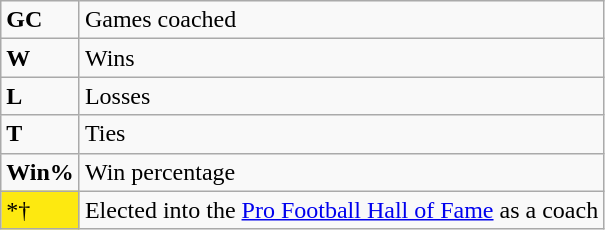<table class="wikitable">
<tr>
<td><strong>GC</strong></td>
<td>Games coached</td>
</tr>
<tr>
<td><strong>W</strong></td>
<td>Wins</td>
</tr>
<tr>
<td><strong>L</strong></td>
<td>Losses</td>
</tr>
<tr>
<td><strong>T</strong></td>
<td>Ties</td>
</tr>
<tr>
<td><strong>Win%</strong></td>
<td>Win percentage</td>
</tr>
<tr>
<td style="background-color:#FDE910">*†</td>
<td>Elected into the <a href='#'>Pro Football Hall of Fame</a> as a coach</td>
</tr>
</table>
